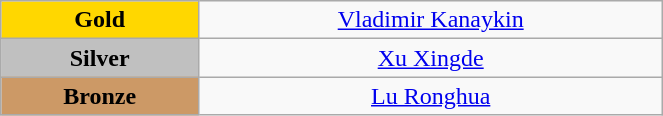<table class="wikitable" style="text-align:center; " width="35%">
<tr>
<td bgcolor="gold"><strong>Gold</strong></td>
<td><a href='#'>Vladimir Kanaykin</a><br>  <small><em></em></small></td>
</tr>
<tr>
<td bgcolor="silver"><strong>Silver</strong></td>
<td><a href='#'>Xu Xingde</a><br>  <small><em></em></small></td>
</tr>
<tr>
<td bgcolor="CC9966"><strong>Bronze</strong></td>
<td><a href='#'>Lu Ronghua</a><br>  <small><em></em></small></td>
</tr>
</table>
